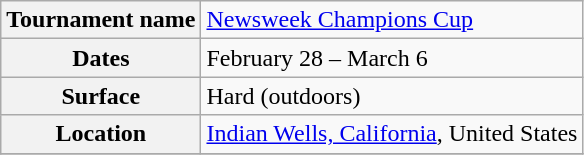<table class="wikitable">
<tr>
<th>Tournament name</th>
<td><a href='#'>Newsweek Champions Cup</a></td>
</tr>
<tr>
<th>Dates</th>
<td>February 28 – March 6</td>
</tr>
<tr>
<th>Surface</th>
<td>Hard (outdoors)</td>
</tr>
<tr>
<th>Location</th>
<td><a href='#'>Indian Wells, California</a>, United States</td>
</tr>
<tr>
</tr>
</table>
